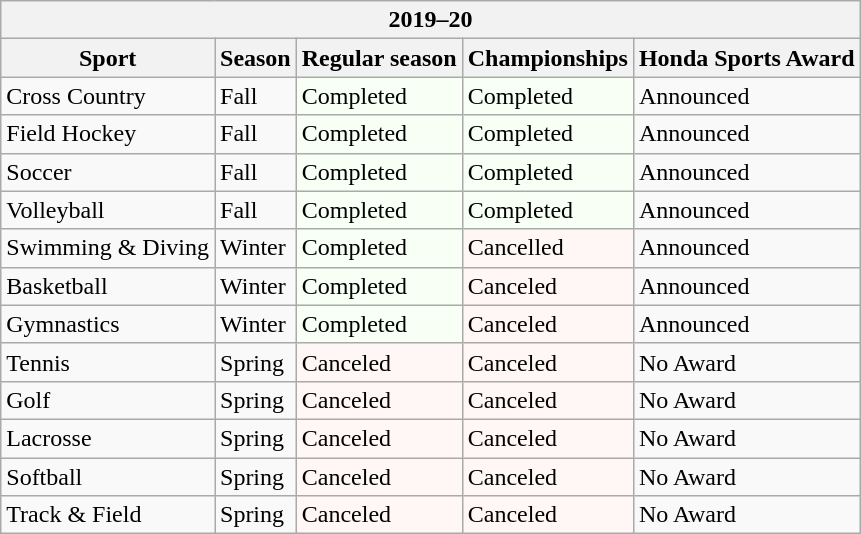<table class="wikitable">
<tr>
<th colspan="5">2019–20</th>
</tr>
<tr>
<th>Sport</th>
<th>Season</th>
<th>Regular season</th>
<th>Championships</th>
<th>Honda Sports Award</th>
</tr>
<tr>
<td>Cross Country</td>
<td>Fall</td>
<td style="background: #F8FFF5; ">Completed</td>
<td style="background: #F8FFF5; ">Completed</td>
<td>Announced</td>
</tr>
<tr>
<td>Field Hockey</td>
<td>Fall</td>
<td style="background: #F8FFF5; ">Completed</td>
<td style="background: #F8FFF5; ">Completed</td>
<td>Announced</td>
</tr>
<tr>
<td>Soccer</td>
<td>Fall</td>
<td style="background: #F8FFF5; ">Completed</td>
<td style="background: #F8FFF5; ">Completed</td>
<td>Announced</td>
</tr>
<tr>
<td>Volleyball</td>
<td>Fall</td>
<td style="background: #F8FFF5; ">Completed</td>
<td style="background: #F8FFF5; ">Completed</td>
<td>Announced</td>
</tr>
<tr>
<td>Swimming & Diving</td>
<td>Winter</td>
<td style="background: #F8FFF5; ">Completed</td>
<td style="background: #FFF7F5; ">Cancelled</td>
<td>Announced</td>
</tr>
<tr>
<td>Basketball</td>
<td>Winter</td>
<td style="background: #F8FFF5; ">Completed</td>
<td style="background: #FFF7F5; ">Canceled</td>
<td>Announced</td>
</tr>
<tr>
<td>Gymnastics</td>
<td>Winter</td>
<td style="background: #F8FFF5; ">Completed</td>
<td style="background: #FFF7F5; ">Canceled</td>
<td>Announced</td>
</tr>
<tr>
<td>Tennis</td>
<td>Spring</td>
<td style="background: #FFF7F5; ">Canceled</td>
<td style="background: #FFF7F5; ">Canceled</td>
<td>No Award</td>
</tr>
<tr>
<td>Golf</td>
<td>Spring</td>
<td style="background: #FFF7F5; ">Canceled</td>
<td style="background: #FFF7F5; ">Canceled</td>
<td>No Award</td>
</tr>
<tr>
<td>Lacrosse</td>
<td>Spring</td>
<td style="background: #FFF7F5; ">Canceled</td>
<td style="background: #FFF7F5; ">Canceled</td>
<td>No Award</td>
</tr>
<tr>
<td>Softball</td>
<td>Spring</td>
<td style="background: #FFF7F5; ">Canceled</td>
<td style="background: #FFF7F5; ">Canceled</td>
<td>No Award</td>
</tr>
<tr>
<td>Track & Field</td>
<td>Spring</td>
<td style="background: #FFF7F5; ">Canceled</td>
<td style="background: #FFF7F5; ">Canceled</td>
<td>No Award</td>
</tr>
</table>
